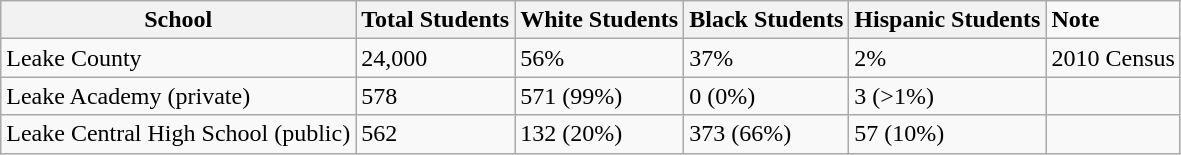<table class="wikitable">
<tr>
<th>School</th>
<th>Total Students</th>
<th>White Students</th>
<th>Black Students</th>
<th>Hispanic Students</th>
<td><strong>Note</strong></td>
</tr>
<tr>
<td>Leake County</td>
<td>24,000</td>
<td>56%</td>
<td>37%</td>
<td>2%</td>
<td>2010 Census</td>
</tr>
<tr>
<td>Leake Academy (private)</td>
<td>578</td>
<td>571 (99%)</td>
<td>0 (0%)</td>
<td>3 (>1%)</td>
<td></td>
</tr>
<tr>
<td>Leake Central High School (public)</td>
<td>562</td>
<td>132 (20%)</td>
<td>373 (66%)</td>
<td>57 (10%)</td>
<td></td>
</tr>
</table>
